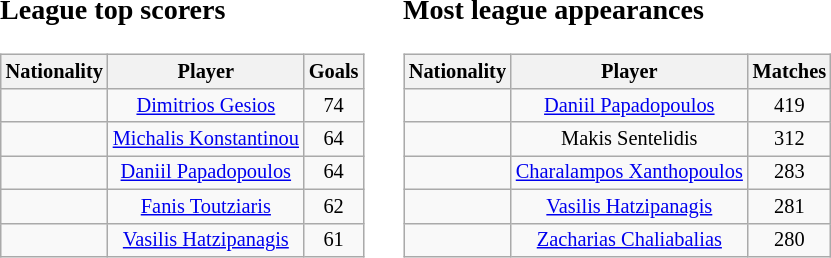<table cellpadding=12>
<tr>
<td valign=top><br><h3>League top scorers</h3><table class="wikitable plainrowheaders sticky-header-multi sortable" style="text-align:center; margin:0px; margin-top:2px; font-size:85%; width=500px">
<tr>
<th>Nationality</th>
<th>Player</th>
<th>Goals</th>
</tr>
<tr>
<td></td>
<td><a href='#'>Dimitrios Gesios</a></td>
<td>74</td>
</tr>
<tr>
<td></td>
<td><a href='#'>Michalis Konstantinou</a></td>
<td>64</td>
</tr>
<tr>
<td></td>
<td><a href='#'>Daniil Papadopoulos</a></td>
<td>64</td>
</tr>
<tr>
<td></td>
<td><a href='#'>Fanis Toutziaris</a></td>
<td>62</td>
</tr>
<tr>
<td></td>
<td><a href='#'>Vasilis Hatzipanagis</a></td>
<td>61</td>
</tr>
</table>
</td>
<td valign=top><br><h3>Most league appearances</h3><table class="wikitable plainrowheaders sticky-header-multi sortable" style="text-align:center; margin:0px; margin-top:2px; font-size:85%; width=500px">
<tr>
<th>Nationality</th>
<th>Player</th>
<th>Matches</th>
</tr>
<tr>
<td></td>
<td><a href='#'>Daniil Papadopoulos</a></td>
<td>419</td>
</tr>
<tr>
<td></td>
<td>Makis Sentelidis</td>
<td>312</td>
</tr>
<tr>
<td></td>
<td><a href='#'>Charalampos Xanthopoulos</a></td>
<td>283</td>
</tr>
<tr>
<td></td>
<td><a href='#'>Vasilis Hatzipanagis</a></td>
<td>281</td>
</tr>
<tr>
<td></td>
<td><a href='#'>Zacharias Chaliabalias</a></td>
<td>280</td>
</tr>
</table>
</td>
</tr>
</table>
